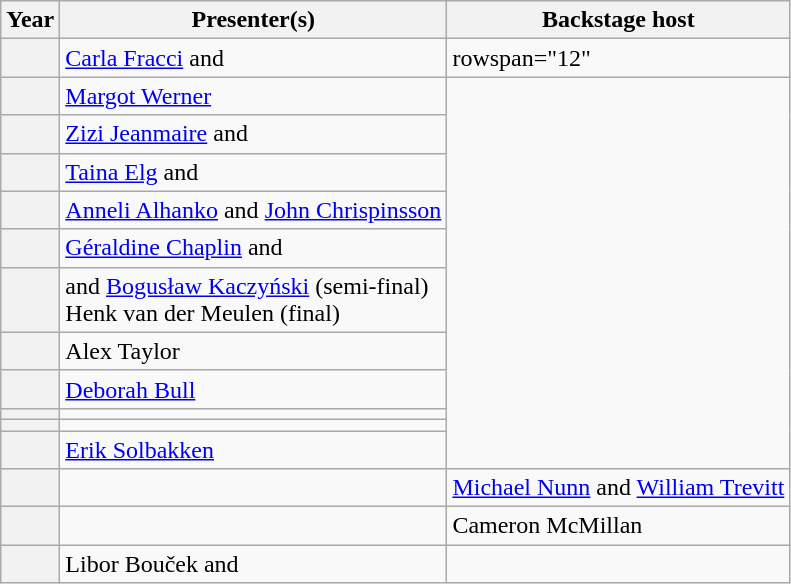<table class="wikitable plainrowheaders">
<tr>
<th>Year</th>
<th>Presenter(s)</th>
<th>Backstage host</th>
</tr>
<tr>
<th scope="row"></th>
<td><a href='#'>Carla Fracci</a> and </td>
<td>rowspan="12" </td>
</tr>
<tr>
<th scope="row"></th>
<td><a href='#'>Margot Werner</a></td>
</tr>
<tr>
<th scope="row"></th>
<td><a href='#'>Zizi Jeanmaire</a> and </td>
</tr>
<tr>
<th scope="row"></th>
<td><a href='#'>Taina Elg</a> and </td>
</tr>
<tr>
<th scope="row"></th>
<td><a href='#'>Anneli Alhanko</a> and <a href='#'>John Chrispinsson</a></td>
</tr>
<tr>
<th scope="row"></th>
<td><a href='#'>Géraldine Chaplin</a> and </td>
</tr>
<tr>
<th scope="row"></th>
<td> and <a href='#'>Bogusław Kaczyński</a> (semi-final)<br>Henk van der Meulen (final)</td>
</tr>
<tr>
<th scope="row"></th>
<td>Alex Taylor</td>
</tr>
<tr>
<th scope="row"></th>
<td><a href='#'>Deborah Bull</a></td>
</tr>
<tr>
<th scope="row"></th>
<td></td>
</tr>
<tr>
<th scope="row"></th>
<td></td>
</tr>
<tr>
<th scope="row"></th>
<td><a href='#'>Erik Solbakken</a></td>
</tr>
<tr>
<th scope="row"></th>
<td></td>
<td><a href='#'>Michael Nunn</a> and <a href='#'>William Trevitt</a></td>
</tr>
<tr>
<th scope="row"></th>
<td></td>
<td>Cameron McMillan</td>
</tr>
<tr>
<th scope="row"></th>
<td>Libor Bouček and </td>
<td></td>
</tr>
</table>
